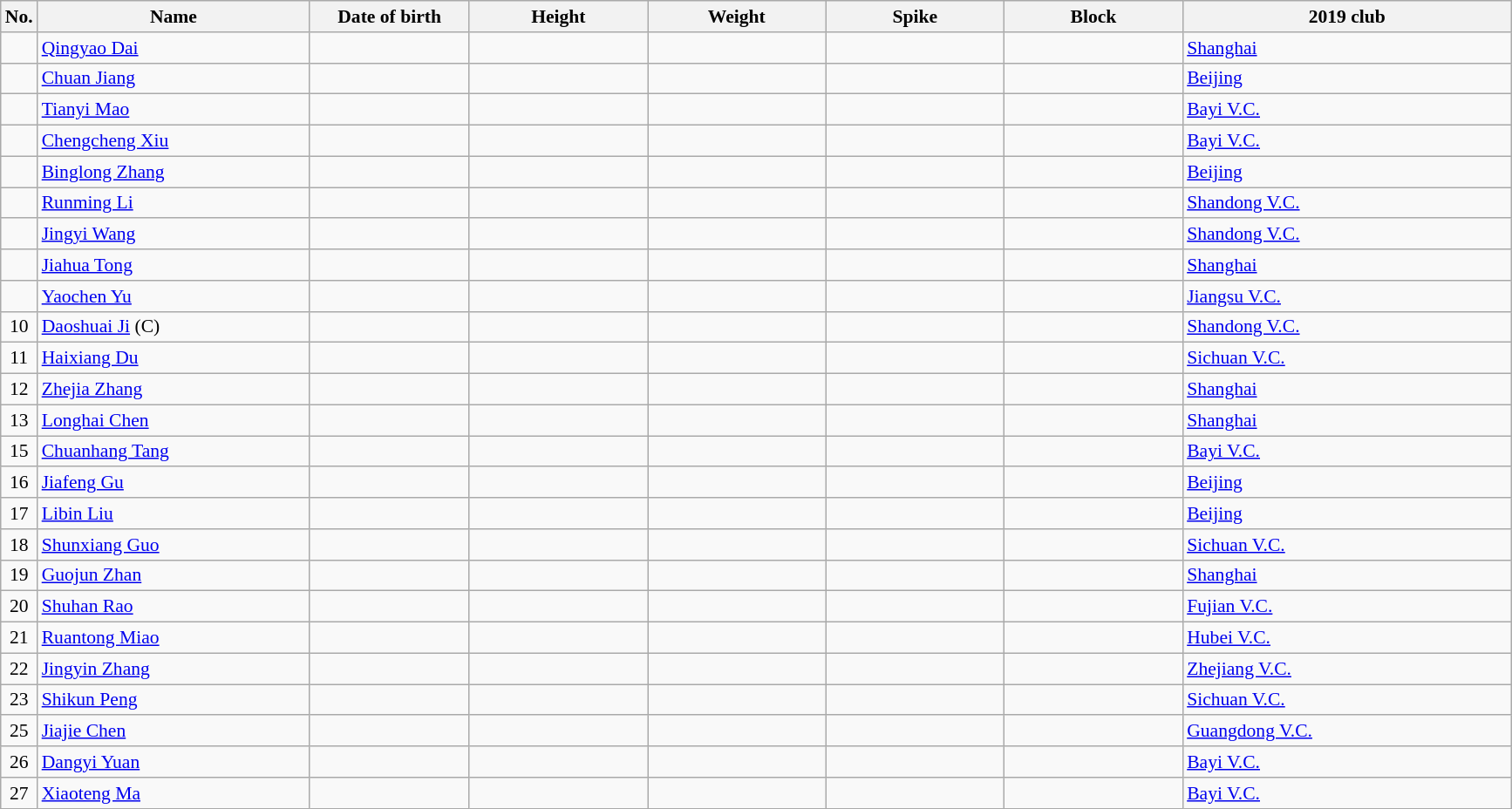<table class="wikitable sortable" style="font-size:90%; text-align:center;">
<tr>
<th>No.</th>
<th style="width:14em">Name</th>
<th style="width:8em">Date of birth</th>
<th style="width:9em">Height</th>
<th style="width:9em">Weight</th>
<th style="width:9em">Spike</th>
<th style="width:9em">Block</th>
<th style="width:17em">2019 club</th>
</tr>
<tr>
<td></td>
<td align=left><a href='#'>Qingyao Dai</a></td>
<td align=right></td>
<td></td>
<td></td>
<td></td>
<td></td>
<td align=left> <a href='#'>Shanghai</a></td>
</tr>
<tr>
<td></td>
<td align=left><a href='#'>Chuan Jiang</a></td>
<td align=right></td>
<td></td>
<td></td>
<td></td>
<td></td>
<td align=left> <a href='#'>Beijing</a></td>
</tr>
<tr>
<td></td>
<td align=left><a href='#'>Tianyi Mao</a></td>
<td align=right></td>
<td></td>
<td></td>
<td></td>
<td></td>
<td align=left> <a href='#'>Bayi V.C.</a></td>
</tr>
<tr>
<td></td>
<td align=left><a href='#'>Chengcheng Xiu</a></td>
<td align=right></td>
<td></td>
<td></td>
<td></td>
<td></td>
<td align=left> <a href='#'>Bayi V.C.</a></td>
</tr>
<tr>
<td></td>
<td align=left><a href='#'>Binglong Zhang</a></td>
<td align=right></td>
<td></td>
<td></td>
<td></td>
<td></td>
<td align=left> <a href='#'>Beijing</a></td>
</tr>
<tr>
<td></td>
<td align=left><a href='#'>Runming Li</a></td>
<td align=right></td>
<td></td>
<td></td>
<td></td>
<td></td>
<td align=left> <a href='#'>Shandong V.C.</a></td>
</tr>
<tr>
<td></td>
<td align=left><a href='#'>Jingyi Wang</a></td>
<td align=right></td>
<td></td>
<td></td>
<td></td>
<td></td>
<td align=left> <a href='#'>Shandong V.C.</a></td>
</tr>
<tr>
<td></td>
<td align=left><a href='#'>Jiahua Tong</a></td>
<td align=right></td>
<td></td>
<td></td>
<td></td>
<td></td>
<td align=left> <a href='#'>Shanghai</a></td>
</tr>
<tr>
<td></td>
<td align=left><a href='#'>Yaochen Yu</a></td>
<td align=right></td>
<td></td>
<td></td>
<td></td>
<td></td>
<td align=left> <a href='#'>Jiangsu V.C.</a></td>
</tr>
<tr>
<td>10</td>
<td align=left><a href='#'>Daoshuai Ji</a> (C)</td>
<td align="right"></td>
<td></td>
<td></td>
<td></td>
<td></td>
<td align=left> <a href='#'>Shandong V.C.</a></td>
</tr>
<tr>
<td>11</td>
<td align=left><a href='#'>Haixiang Du</a></td>
<td align=right></td>
<td></td>
<td></td>
<td></td>
<td></td>
<td align=left> <a href='#'>Sichuan V.C.</a></td>
</tr>
<tr>
<td>12</td>
<td align=left><a href='#'>Zhejia Zhang</a></td>
<td align=right></td>
<td></td>
<td></td>
<td></td>
<td></td>
<td align=left> <a href='#'>Shanghai</a></td>
</tr>
<tr>
<td>13</td>
<td align=left><a href='#'>Longhai Chen</a></td>
<td align=right></td>
<td></td>
<td></td>
<td></td>
<td></td>
<td align=left> <a href='#'>Shanghai</a></td>
</tr>
<tr>
<td>15</td>
<td align=left><a href='#'>Chuanhang Tang</a></td>
<td align=right></td>
<td></td>
<td></td>
<td></td>
<td></td>
<td align=left> <a href='#'>Bayi V.C.</a></td>
</tr>
<tr>
<td>16</td>
<td align=left><a href='#'>Jiafeng Gu</a></td>
<td align=right></td>
<td></td>
<td></td>
<td></td>
<td></td>
<td align=left> <a href='#'>Beijing</a></td>
</tr>
<tr>
<td>17</td>
<td align=left><a href='#'>Libin Liu</a></td>
<td align=right></td>
<td></td>
<td></td>
<td></td>
<td></td>
<td align=left> <a href='#'>Beijing</a></td>
</tr>
<tr>
<td>18</td>
<td align=left><a href='#'>Shunxiang Guo</a></td>
<td align=right></td>
<td></td>
<td></td>
<td></td>
<td></td>
<td align=left> <a href='#'>Sichuan V.C.</a></td>
</tr>
<tr>
<td>19</td>
<td align=left><a href='#'>Guojun Zhan</a></td>
<td align=right></td>
<td></td>
<td></td>
<td></td>
<td></td>
<td align=left> <a href='#'>Shanghai</a></td>
</tr>
<tr>
<td>20</td>
<td align=left><a href='#'>Shuhan Rao</a></td>
<td align=right></td>
<td></td>
<td></td>
<td></td>
<td></td>
<td align=left> <a href='#'>Fujian V.C.</a></td>
</tr>
<tr>
<td>21</td>
<td align=left><a href='#'>Ruantong Miao</a></td>
<td align=right></td>
<td></td>
<td></td>
<td></td>
<td></td>
<td align=left> <a href='#'>Hubei V.C.</a></td>
</tr>
<tr>
<td>22</td>
<td align=left><a href='#'>Jingyin Zhang</a></td>
<td align=right></td>
<td></td>
<td></td>
<td></td>
<td></td>
<td align=left> <a href='#'>Zhejiang V.C.</a></td>
</tr>
<tr>
<td>23</td>
<td align=left><a href='#'>Shikun Peng</a></td>
<td align=right></td>
<td></td>
<td></td>
<td></td>
<td></td>
<td align=left> <a href='#'>Sichuan V.C.</a></td>
</tr>
<tr>
<td>25</td>
<td align=left><a href='#'>Jiajie Chen</a></td>
<td align=right></td>
<td></td>
<td></td>
<td></td>
<td></td>
<td align=left> <a href='#'>Guangdong V.C.</a></td>
</tr>
<tr>
<td>26</td>
<td align=left><a href='#'>Dangyi Yuan</a></td>
<td align=right></td>
<td></td>
<td></td>
<td></td>
<td></td>
<td align=left> <a href='#'>Bayi V.C.</a></td>
</tr>
<tr>
<td>27</td>
<td align=left><a href='#'>Xiaoteng Ma</a></td>
<td align=right></td>
<td></td>
<td></td>
<td></td>
<td></td>
<td align=left> <a href='#'>Bayi V.C.</a></td>
</tr>
</table>
